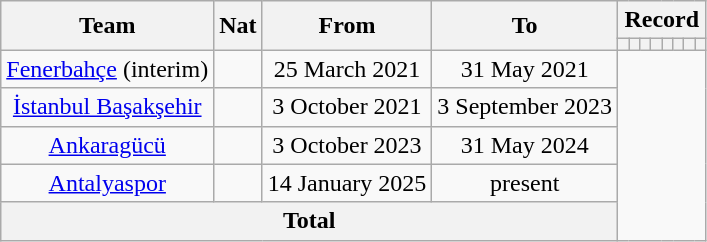<table class="wikitable" style="text-align: center">
<tr>
<th rowspan="2">Team</th>
<th rowspan="2">Nat</th>
<th rowspan="2">From</th>
<th rowspan="2">To</th>
<th colspan="8">Record</th>
</tr>
<tr>
<th></th>
<th></th>
<th></th>
<th></th>
<th></th>
<th></th>
<th></th>
<th></th>
</tr>
<tr>
<td><a href='#'>Fenerbahçe</a> (interim)</td>
<td></td>
<td>25 March 2021</td>
<td>31 May 2021<br></td>
</tr>
<tr>
<td><a href='#'>İstanbul Başakşehir</a></td>
<td></td>
<td>3 October 2021</td>
<td>3 September 2023<br></td>
</tr>
<tr>
<td><a href='#'>Ankaragücü</a></td>
<td></td>
<td>3 October 2023</td>
<td>31 May 2024<br></td>
</tr>
<tr>
<td><a href='#'>Antalyaspor</a></td>
<td></td>
<td>14 January 2025</td>
<td>present<br></td>
</tr>
<tr>
<th colspan="4">Total<br></th>
</tr>
</table>
